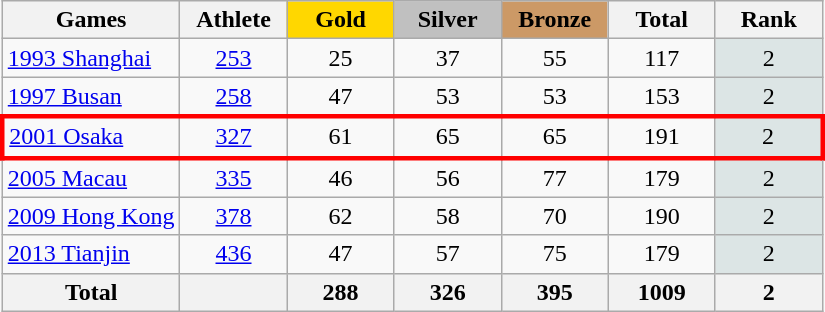<table class="wikitable sortable" style="margin-top:0em; text-align:center; font-size:100%;">
<tr>
<th>Games</th>
<th style="width:4em;">Athlete</th>
<th style="background:gold; width:4em;"><strong>Gold</strong></th>
<th style="background:silver; width:4em;"><strong>Silver</strong></th>
<th style="background:#cc9966; width:4em;"><strong>Bronze</strong></th>
<th style="width:4em;">Total</th>
<th style="width:4em;">Rank</th>
</tr>
<tr>
<td align=left> <a href='#'>1993 Shanghai</a></td>
<td><a href='#'>253</a></td>
<td>25</td>
<td>37</td>
<td>55</td>
<td>117</td>
<td bgcolor=dce5e5>2</td>
</tr>
<tr>
<td align=left> <a href='#'>1997 Busan</a></td>
<td><a href='#'>258</a></td>
<td>47</td>
<td>53</td>
<td>53</td>
<td>153</td>
<td bgcolor=dce5e5>2</td>
</tr>
<tr style="border: 3px solid red">
<td align=left> <a href='#'>2001 Osaka</a></td>
<td><a href='#'>327</a></td>
<td>61</td>
<td>65</td>
<td>65</td>
<td>191</td>
<td bgcolor=dce5e5>2</td>
</tr>
<tr>
<td align=left> <a href='#'>2005 Macau</a></td>
<td><a href='#'>335</a></td>
<td>46</td>
<td>56</td>
<td>77</td>
<td>179</td>
<td bgcolor=dce5e5>2</td>
</tr>
<tr>
<td align=left> <a href='#'>2009 Hong Kong</a></td>
<td><a href='#'>378</a></td>
<td>62</td>
<td>58</td>
<td>70</td>
<td>190</td>
<td bgcolor=dce5e5>2</td>
</tr>
<tr>
<td align=left> <a href='#'>2013 Tianjin</a></td>
<td><a href='#'>436</a></td>
<td>47</td>
<td>57</td>
<td>75</td>
<td>179</td>
<td bgcolor=dce5e5>2</td>
</tr>
<tr>
<th>Total</th>
<th></th>
<th>288</th>
<th>326</th>
<th>395</th>
<th>1009</th>
<th>2</th>
</tr>
</table>
